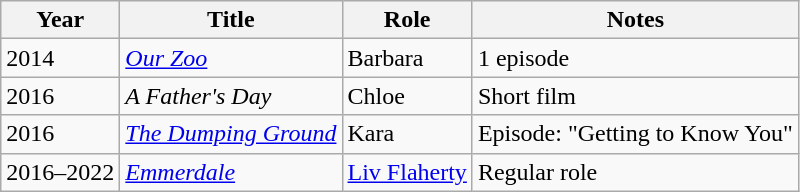<table class="wikitable">
<tr>
<th>Year</th>
<th>Title</th>
<th>Role</th>
<th>Notes</th>
</tr>
<tr>
<td>2014</td>
<td><em><a href='#'>Our Zoo</a></em></td>
<td>Barbara</td>
<td>1 episode</td>
</tr>
<tr>
<td>2016</td>
<td><em>A Father's Day</em></td>
<td>Chloe</td>
<td>Short film</td>
</tr>
<tr>
<td>2016</td>
<td><em><a href='#'>The Dumping Ground</a></em></td>
<td>Kara</td>
<td>Episode: "Getting to Know You"</td>
</tr>
<tr>
<td>2016–2022</td>
<td><em><a href='#'>Emmerdale</a></em></td>
<td><a href='#'>Liv Flaherty</a></td>
<td>Regular role</td>
</tr>
</table>
